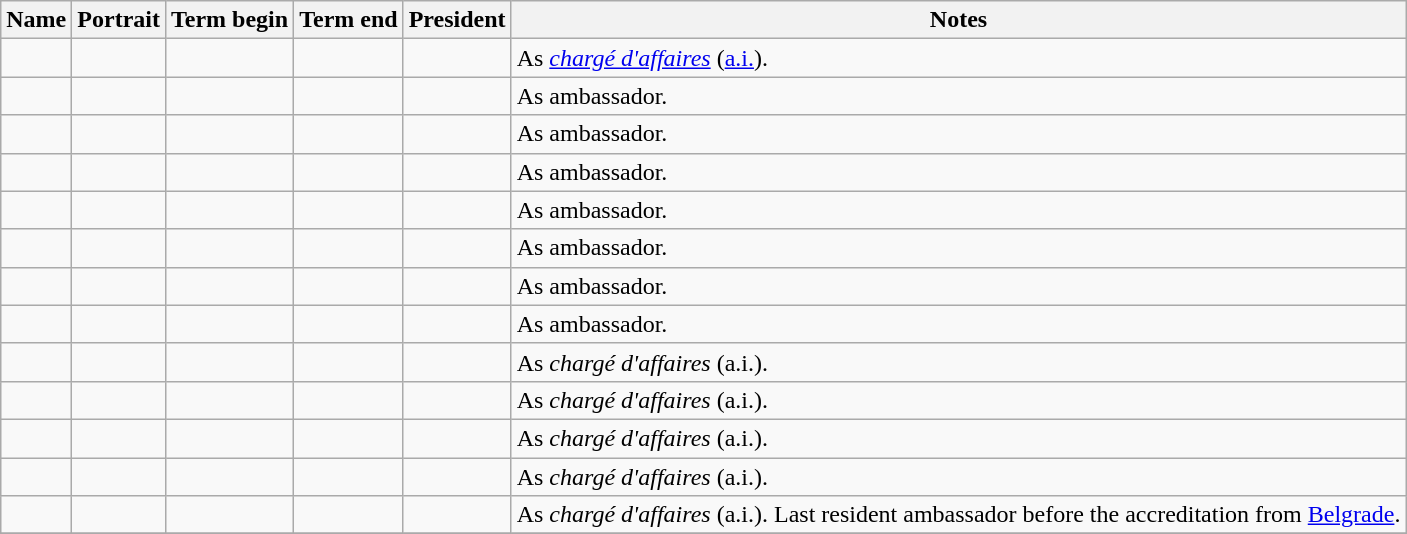<table class="wikitable sortable"  text-align:center;">
<tr>
<th>Name</th>
<th class="unsortable">Portrait</th>
<th>Term begin</th>
<th>Term end</th>
<th>President</th>
<th class="unsortable">Notes</th>
</tr>
<tr>
<td></td>
<td></td>
<td></td>
<td></td>
<td></td>
<td>As <em><a href='#'>chargé d'affaires</a></em> (<a href='#'>a.i.</a>).</td>
</tr>
<tr>
<td></td>
<td></td>
<td></td>
<td></td>
<td></td>
<td>As ambassador.</td>
</tr>
<tr>
<td></td>
<td></td>
<td></td>
<td></td>
<td></td>
<td>As ambassador.</td>
</tr>
<tr>
<td></td>
<td></td>
<td></td>
<td></td>
<td></td>
<td>As ambassador.</td>
</tr>
<tr>
<td></td>
<td></td>
<td></td>
<td></td>
<td></td>
<td>As ambassador.</td>
</tr>
<tr>
<td></td>
<td></td>
<td></td>
<td></td>
<td></td>
<td>As ambassador.</td>
</tr>
<tr>
<td></td>
<td></td>
<td></td>
<td></td>
<td></td>
<td>As ambassador.</td>
</tr>
<tr>
<td></td>
<td></td>
<td></td>
<td></td>
<td></td>
<td>As ambassador.</td>
</tr>
<tr>
<td></td>
<td></td>
<td></td>
<td></td>
<td></td>
<td>As <em>chargé d'affaires</em> (a.i.).</td>
</tr>
<tr>
<td></td>
<td></td>
<td></td>
<td></td>
<td></td>
<td>As <em>chargé d'affaires</em> (a.i.).</td>
</tr>
<tr>
<td></td>
<td></td>
<td></td>
<td></td>
<td></td>
<td>As <em>chargé d'affaires</em> (a.i.).</td>
</tr>
<tr>
<td></td>
<td></td>
<td></td>
<td></td>
<td></td>
<td>As <em>chargé d'affaires</em> (a.i.).</td>
</tr>
<tr>
<td></td>
<td></td>
<td></td>
<td></td>
<td></td>
<td>As <em>chargé d'affaires</em> (a.i.). Last resident ambassador before the accreditation from <a href='#'>Belgrade</a>.</td>
</tr>
<tr>
</tr>
</table>
